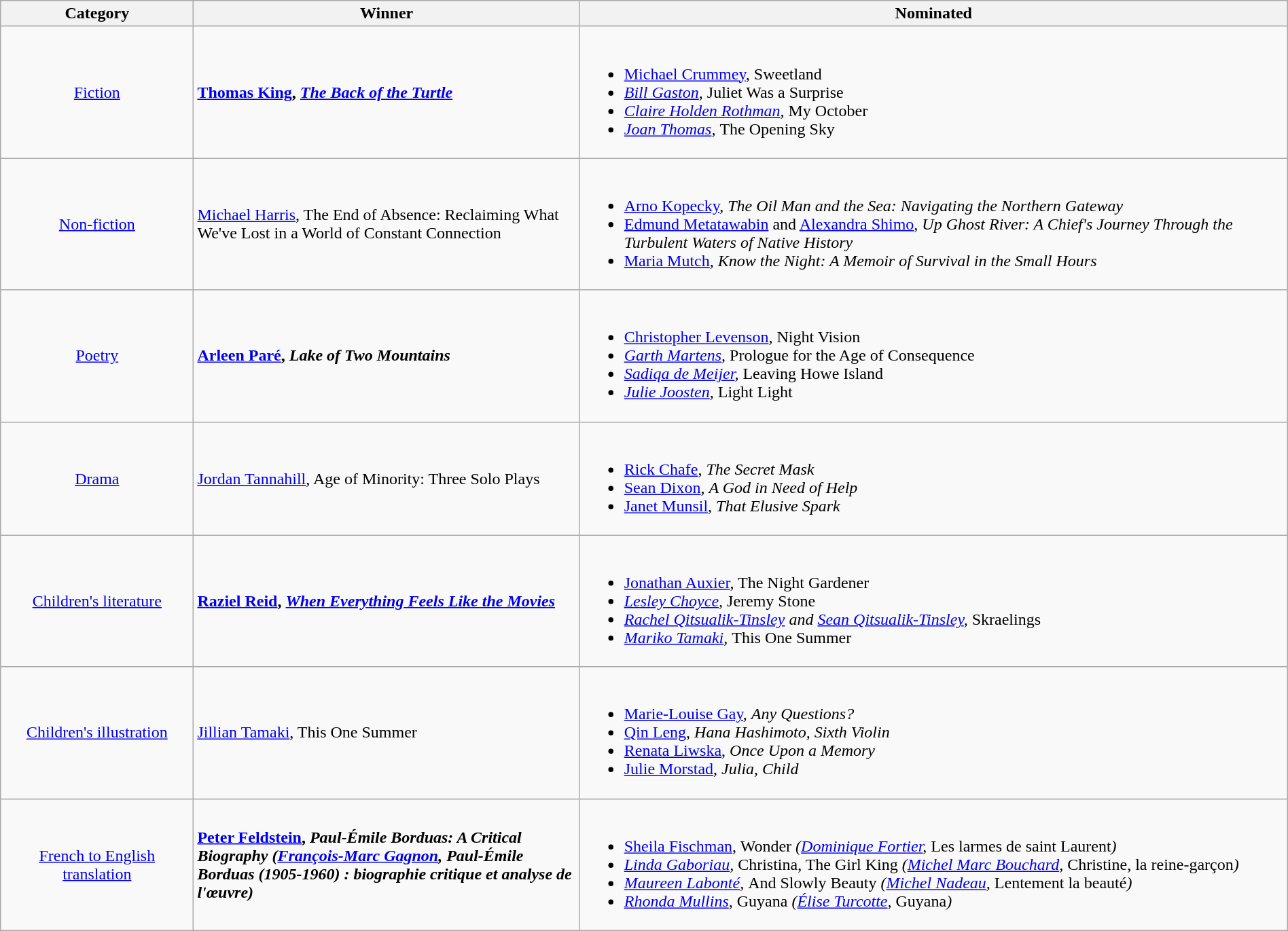<table class="wikitable" width="100%">
<tr>
<th width=15%>Category</th>
<th width=30%>Winner</th>
<th width=55%>Nominated</th>
</tr>
<tr>
<td align="center"><a href='#'>Fiction</a></td>
<td> <strong><a href='#'>Thomas King</a>, <em><a href='#'>The Back of the Turtle</a><strong><em></td>
<td><br><ul><li><a href='#'>Michael Crummey</a>, </em>Sweetland<em></li><li><a href='#'>Bill Gaston</a>, </em>Juliet Was a Surprise<em></li><li><a href='#'>Claire Holden Rothman</a>, </em>My October<em></li><li><a href='#'>Joan Thomas</a>, </em>The Opening Sky<em></li></ul></td>
</tr>
<tr>
<td align="center"><a href='#'>Non-fiction</a></td>
<td> </strong><a href='#'>Michael Harris</a>, </em>The End of Absence: Reclaiming What We've Lost in a World of Constant Connection</em></strong></td>
<td><br><ul><li><a href='#'>Arno Kopecky</a>, <em>The Oil Man and the Sea: Navigating the Northern Gateway</em></li><li><a href='#'>Edmund Metatawabin</a> and <a href='#'>Alexandra Shimo</a>, <em>Up Ghost River: A Chief's Journey Through the Turbulent Waters of Native History</em></li><li><a href='#'>Maria Mutch</a>, <em>Know the Night: A Memoir of Survival in the Small Hours</em></li></ul></td>
</tr>
<tr>
<td align="center"><a href='#'>Poetry</a></td>
<td> <strong><a href='#'>Arleen Paré</a>, <em>Lake of Two Mountains<strong><em></td>
<td><br><ul><li><a href='#'>Christopher Levenson</a>, </em>Night Vision<em></li><li><a href='#'>Garth Martens</a>, </em>Prologue for the Age of Consequence<em></li><li><a href='#'>Sadiqa de Meijer</a>, </em>Leaving Howe Island<em></li><li><a href='#'>Julie Joosten</a>, </em>Light Light<em></li></ul></td>
</tr>
<tr>
<td align="center"><a href='#'>Drama</a></td>
<td> </strong><a href='#'>Jordan Tannahill</a>, </em>Age of Minority: Three Solo Plays</em></strong></td>
<td><br><ul><li><a href='#'>Rick Chafe</a>, <em>The Secret Mask</em></li><li><a href='#'>Sean Dixon</a>, <em>A God in Need of Help</em></li><li><a href='#'>Janet Munsil</a>, <em>That Elusive Spark</em></li></ul></td>
</tr>
<tr>
<td align="center"><a href='#'>Children's literature</a></td>
<td> <strong><a href='#'>Raziel Reid</a>, <em><a href='#'>When Everything Feels Like the Movies</a><strong><em></td>
<td><br><ul><li><a href='#'>Jonathan Auxier</a>, </em>The Night Gardener<em></li><li><a href='#'>Lesley Choyce</a>, </em>Jeremy Stone<em></li><li><a href='#'>Rachel Qitsualik-Tinsley</a> and <a href='#'>Sean Qitsualik-Tinsley</a>, </em>Skraelings<em></li><li><a href='#'>Mariko Tamaki</a>, </em>This One Summer<em></li></ul></td>
</tr>
<tr>
<td align="center"><a href='#'>Children's illustration</a></td>
<td> </strong><a href='#'>Jillian Tamaki</a>, </em>This One Summer</em></strong></td>
<td><br><ul><li><a href='#'>Marie-Louise Gay</a>, <em>Any Questions?</em></li><li><a href='#'>Qin Leng</a>, <em>Hana Hashimoto, Sixth Violin</em></li><li><a href='#'>Renata Liwska</a>, <em>Once Upon a Memory</em></li><li><a href='#'>Julie Morstad</a>, <em>Julia, Child</em></li></ul></td>
</tr>
<tr>
<td align="center"><a href='#'>French to English translation</a></td>
<td> <strong><a href='#'>Peter Feldstein</a>, <em>Paul-Émile Borduas: A Critical Biography<strong><em> (<a href='#'>François-Marc Gagnon</a>, </em>Paul-Émile Borduas (1905-1960) : biographie critique et analyse de l'œuvre<em>)</td>
<td><br><ul><li><a href='#'>Sheila Fischman</a>, </em>Wonder<em> (<a href='#'>Dominique Fortier</a>, </em>Les larmes de saint Laurent<em>)</li><li><a href='#'>Linda Gaboriau</a>, </em>Christina, The Girl King<em> (<a href='#'>Michel Marc Bouchard</a>, </em>Christine, la reine-garçon<em>)</li><li><a href='#'>Maureen Labonté</a>, </em>And Slowly Beauty<em> (<a href='#'>Michel Nadeau</a>, </em>Lentement la beauté<em>)</li><li><a href='#'>Rhonda Mullins</a>, </em>Guyana<em> (<a href='#'>Élise Turcotte</a>, </em>Guyana<em>)</li></ul></td>
</tr>
</table>
